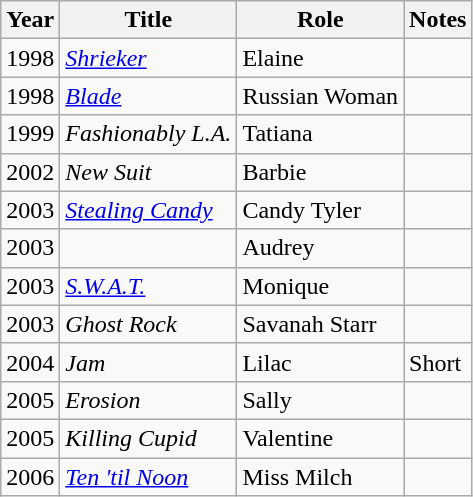<table class="wikitable sortable">
<tr>
<th>Year</th>
<th>Title</th>
<th>Role</th>
<th class="unsortable">Notes</th>
</tr>
<tr>
<td>1998</td>
<td><em><a href='#'>Shrieker</a></em></td>
<td>Elaine</td>
<td></td>
</tr>
<tr>
<td>1998</td>
<td><em><a href='#'>Blade</a></em></td>
<td>Russian Woman</td>
<td></td>
</tr>
<tr>
<td>1999</td>
<td><em>Fashionably L.A.</em></td>
<td>Tatiana</td>
<td></td>
</tr>
<tr>
<td>2002</td>
<td><em>New Suit</em></td>
<td>Barbie</td>
<td></td>
</tr>
<tr>
<td>2003</td>
<td><em><a href='#'>Stealing Candy</a></em></td>
<td>Candy Tyler</td>
<td></td>
</tr>
<tr>
<td>2003</td>
<td><em></em></td>
<td>Audrey</td>
<td></td>
</tr>
<tr>
<td>2003</td>
<td><em><a href='#'>S.W.A.T.</a></em></td>
<td>Monique</td>
<td></td>
</tr>
<tr>
<td>2003</td>
<td><em>Ghost Rock</em></td>
<td>Savanah Starr</td>
<td></td>
</tr>
<tr>
<td>2004</td>
<td><em>Jam</em></td>
<td>Lilac</td>
<td>Short</td>
</tr>
<tr>
<td>2005</td>
<td><em>Erosion</em></td>
<td>Sally</td>
<td></td>
</tr>
<tr>
<td>2005</td>
<td><em>Killing Cupid</em></td>
<td>Valentine</td>
<td></td>
</tr>
<tr>
<td>2006</td>
<td><em><a href='#'>Ten 'til Noon</a></em></td>
<td>Miss Milch</td>
<td></td>
</tr>
</table>
